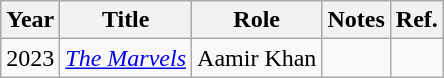<table class="wikitable plainrowheaders">
<tr>
<th scope="col">Year</th>
<th scope="col">Title</th>
<th scope="col">Role</th>
<th scope="col">Notes</th>
<th>Ref.</th>
</tr>
<tr>
<td>2023</td>
<td><a href='#'><em>The Marvels</em></a></td>
<td>Aamir Khan</td>
<td></td>
<td></td>
</tr>
</table>
